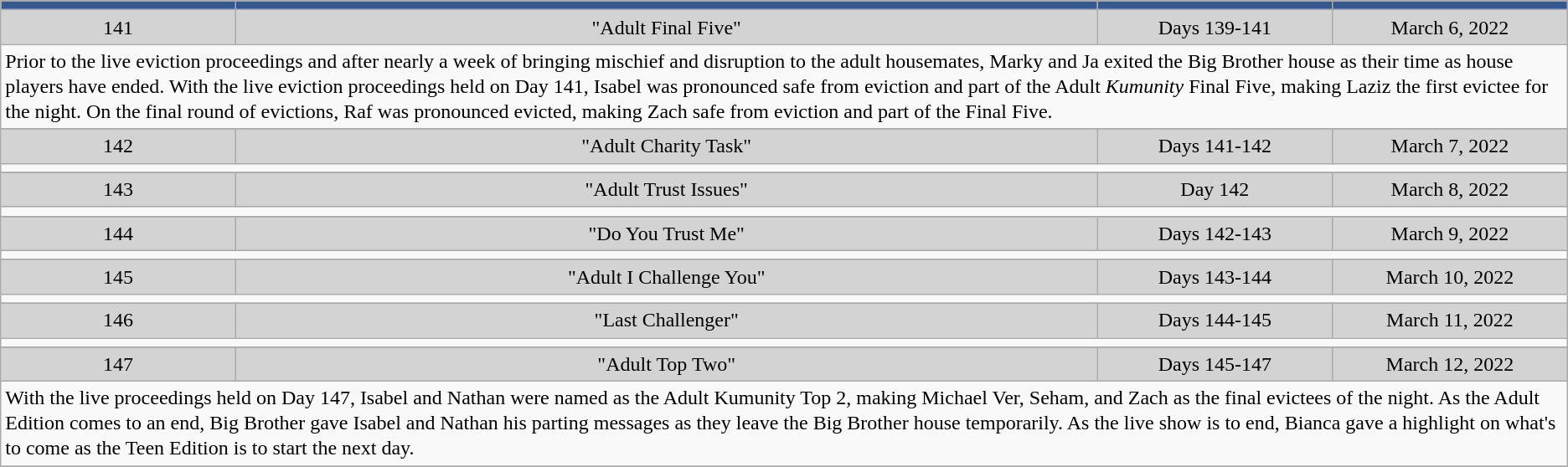<table class="wikitable sortable" style="font-size:100%; line-height:20px; text-align:center">
<tr>
<th width="15%" style="background:#34588F"></th>
<th width="55%" style="background:#34588F"></th>
<th width="15%" style="background:#34588F"></th>
<th width="15%" style="background:#34588F"></th>
</tr>
<tr style="background:lightgrey;">
<td>141</td>
<td>"Adult Final Five"</td>
<td>Days 139-141</td>
<td>March 6, 2022</td>
</tr>
<tr>
<td colspan="4" align="left">Prior to the live eviction proceedings and after nearly a week of bringing mischief and disruption to the adult housemates, Marky and Ja exited the Big Brother house as their time as house players have ended. With the live eviction proceedings held on Day 141, Isabel was pronounced safe from eviction and part of the Adult <em>Kumunity</em> Final Five, making Laziz the first evictee for the night. On the final round of evictions, Raf was pronounced evicted, making Zach safe from eviction and part of the Final Five.</td>
</tr>
<tr>
</tr>
<tr style="background:lightgrey;">
<td>142</td>
<td>"Adult Charity Task"</td>
<td>Days 141-142</td>
<td>March 7, 2022</td>
</tr>
<tr>
<td colspan="4" align="left"></td>
</tr>
<tr>
</tr>
<tr style="background:lightgrey;">
<td>143</td>
<td>"Adult Trust Issues"</td>
<td>Day 142</td>
<td>March 8, 2022</td>
</tr>
<tr>
<td colspan="4" align="left"></td>
</tr>
<tr>
</tr>
<tr style="background:lightgrey;">
<td>144</td>
<td>"Do You Trust Me"</td>
<td>Days 142-143</td>
<td>March 9, 2022</td>
</tr>
<tr>
<td colspan="4" align="left"></td>
</tr>
<tr>
</tr>
<tr style="background:lightgrey;">
<td>145</td>
<td>"Adult I Challenge You"</td>
<td>Days 143-144</td>
<td>March 10, 2022</td>
</tr>
<tr>
<td colspan="4" align="left"></td>
</tr>
<tr>
</tr>
<tr style="background:lightgrey;">
<td>146</td>
<td>"Last Challenger"</td>
<td>Days 144-145</td>
<td>March 11, 2022</td>
</tr>
<tr>
<td colspan="4" align="left"></td>
</tr>
<tr>
</tr>
<tr style="background:lightgrey;">
<td>147</td>
<td>"Adult Top Two"</td>
<td>Days 145-147</td>
<td>March 12, 2022</td>
</tr>
<tr>
<td colspan="4" align="left">With the live proceedings held on Day 147, Isabel and Nathan were named as the Adult Kumunity Top 2, making Michael Ver, Seham, and Zach as the final evictees of the night. As the Adult Edition comes to an end, Big Brother gave Isabel and Nathan his parting messages as they leave the Big Brother house temporarily. As the live show is to end, Bianca gave a highlight on what's to come as the Teen Edition is to start the next day.</td>
</tr>
<tr>
</tr>
</table>
